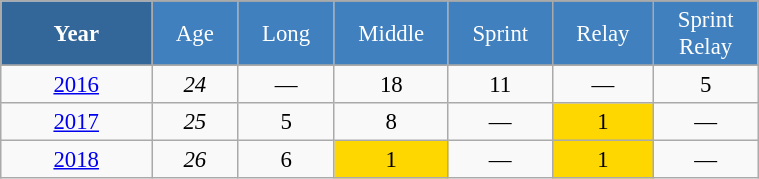<table class="wikitable" style="font-size:95%; text-align:center; border:grey solid 1px; border-collapse:collapse;" width="40%">
<tr style="background-color:#369; color:white;">
<td rowspan="2" colspan="1" width="10%"><strong>Year</strong></td>
</tr>
<tr style="background-color:#4180be; color:white;">
<td width="5%">Age</td>
<td width="5%">Long</td>
<td width="5%">Middle</td>
<td width="5%">Sprint</td>
<td width="5%">Relay</td>
<td width="5%">Sprint<br>Relay</td>
</tr>
<tr style="background-color:#8CB2D8; color:white;">
</tr>
<tr>
<td><a href='#'>2016</a></td>
<td><em>24</em></td>
<td>—</td>
<td>18</td>
<td>11</td>
<td>—</td>
<td>5</td>
</tr>
<tr>
<td><a href='#'>2017</a></td>
<td><em>25</em></td>
<td>5</td>
<td>8</td>
<td>—</td>
<td style="background:gold;">1</td>
<td>—</td>
</tr>
<tr>
<td><a href='#'>2018</a></td>
<td><em>26</em></td>
<td>6</td>
<td style="background:gold;">1</td>
<td>—</td>
<td style="background:gold;">1</td>
<td>—</td>
</tr>
</table>
